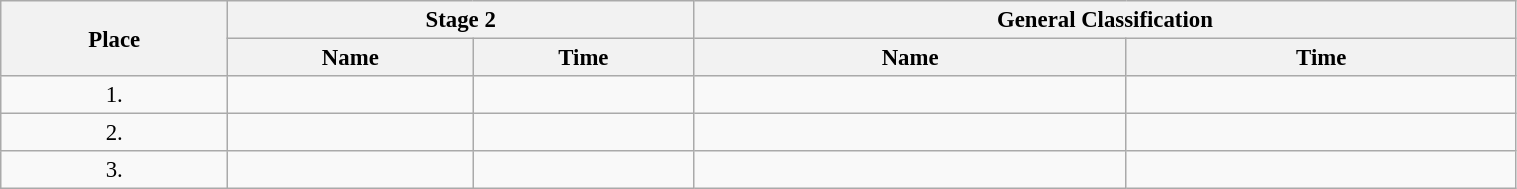<table class=wikitable style="font-size:95%" width="80%">
<tr>
<th rowspan="2">Place</th>
<th colspan="2">Stage 2</th>
<th colspan="2">General Classification</th>
</tr>
<tr>
<th>Name</th>
<th>Time</th>
<th>Name</th>
<th>Time</th>
</tr>
<tr>
<td align="center">1.</td>
<td></td>
<td></td>
<td></td>
<td></td>
</tr>
<tr>
<td align="center">2.</td>
<td></td>
<td></td>
<td></td>
<td></td>
</tr>
<tr>
<td align="center">3.</td>
<td></td>
<td></td>
<td></td>
<td></td>
</tr>
</table>
